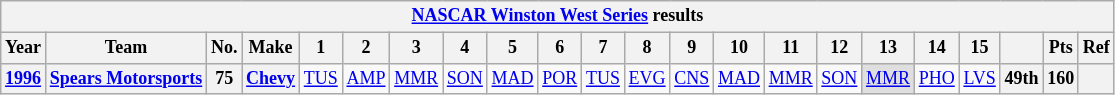<table class="wikitable" style="text-align:center; font-size:75%">
<tr>
<th colspan=22><a href='#'>NASCAR Winston West Series</a> results</th>
</tr>
<tr>
<th>Year</th>
<th>Team</th>
<th>No.</th>
<th>Make</th>
<th>1</th>
<th>2</th>
<th>3</th>
<th>4</th>
<th>5</th>
<th>6</th>
<th>7</th>
<th>8</th>
<th>9</th>
<th>10</th>
<th>11</th>
<th>12</th>
<th>13</th>
<th>14</th>
<th>15</th>
<th></th>
<th>Pts</th>
<th>Ref</th>
</tr>
<tr>
<th><a href='#'>1996</a></th>
<th><a href='#'>Spears Motorsports</a></th>
<th>75</th>
<th><a href='#'>Chevy</a></th>
<td><a href='#'>TUS</a></td>
<td><a href='#'>AMP</a></td>
<td><a href='#'>MMR</a></td>
<td><a href='#'>SON</a></td>
<td><a href='#'>MAD</a></td>
<td><a href='#'>POR</a></td>
<td><a href='#'>TUS</a></td>
<td><a href='#'>EVG</a></td>
<td><a href='#'>CNS</a></td>
<td><a href='#'>MAD</a></td>
<td><a href='#'>MMR</a></td>
<td><a href='#'>SON</a></td>
<td style=background:#DFDFDF;"><a href='#'>MMR</a><br></td>
<td><a href='#'>PHO</a></td>
<td><a href='#'>LVS</a></td>
<th>49th</th>
<th>160</th>
<th></th>
</tr>
</table>
